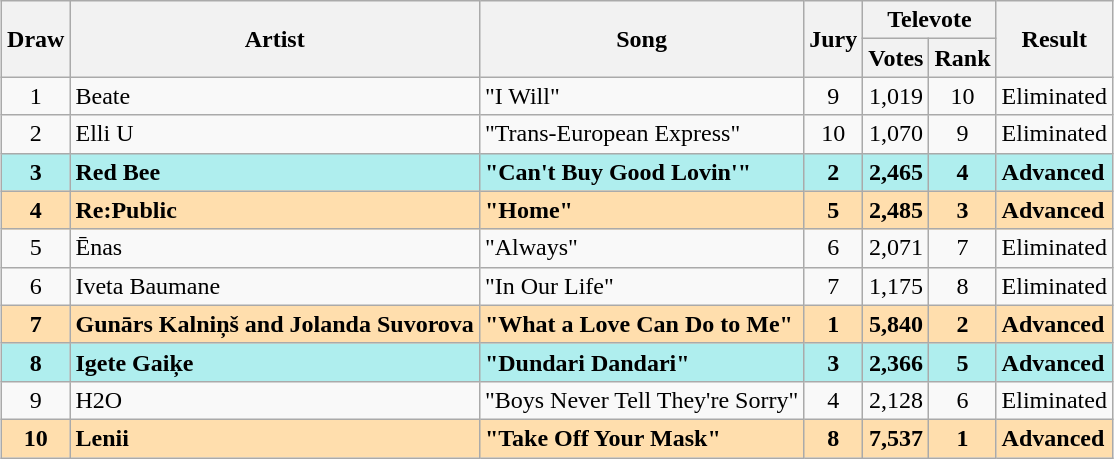<table class="sortable wikitable" style="margin: 1em auto 1em auto; text-align:center">
<tr>
<th rowspan="2">Draw</th>
<th rowspan="2">Artist</th>
<th rowspan="2">Song</th>
<th rowspan="2">Jury</th>
<th colspan="2">Televote</th>
<th rowspan="2">Result</th>
</tr>
<tr>
<th>Votes</th>
<th>Rank</th>
</tr>
<tr>
<td>1</td>
<td align="left">Beate</td>
<td align="left">"I Will"</td>
<td>9</td>
<td>1,019</td>
<td>10</td>
<td>Eliminated</td>
</tr>
<tr>
<td>2</td>
<td align="left">Elli U</td>
<td align="left">"Trans-European Express"</td>
<td>10</td>
<td>1,070</td>
<td>9</td>
<td align="left">Eliminated</td>
</tr>
<tr style="font-weight:bold; background:paleturquoise;">
<td>3</td>
<td align="left">Red Bee</td>
<td align="left">"Can't Buy Good Lovin'"</td>
<td>2</td>
<td>2,465</td>
<td>4</td>
<td align="left">Advanced</td>
</tr>
<tr style="font-weight:bold; background:navajowhite;">
<td>4</td>
<td align="left">Re:Public</td>
<td align="left">"Home"</td>
<td>5</td>
<td>2,485</td>
<td>3</td>
<td align="left">Advanced</td>
</tr>
<tr>
<td>5</td>
<td align="left">Ēnas</td>
<td align="left">"Always"</td>
<td>6</td>
<td>2,071</td>
<td>7</td>
<td align="left">Eliminated</td>
</tr>
<tr>
<td>6</td>
<td align="left">Iveta Baumane</td>
<td align="left">"In Our Life"</td>
<td>7</td>
<td>1,175</td>
<td>8</td>
<td align="left">Eliminated</td>
</tr>
<tr style="font-weight:bold; background:navajowhite;">
<td>7</td>
<td align="left">Gunārs Kalniņš and Jolanda Suvorova</td>
<td align="left">"What a Love Can Do to Me"</td>
<td>1</td>
<td>5,840</td>
<td>2</td>
<td align="left">Advanced</td>
</tr>
<tr style="font-weight:bold; background:paleturquoise;">
<td>8</td>
<td align="left">Igete Gaiķe</td>
<td align="left">"Dundari Dandari"</td>
<td>3</td>
<td>2,366</td>
<td>5</td>
<td align="left">Advanced</td>
</tr>
<tr>
<td>9</td>
<td align="left">H2O</td>
<td align="left">"Boys Never Tell They're Sorry"</td>
<td>4</td>
<td>2,128</td>
<td>6</td>
<td align="left">Eliminated</td>
</tr>
<tr style="font-weight:bold; background:navajowhite;">
<td>10</td>
<td align="left">Lenii</td>
<td align="left">"Take Off Your Mask"</td>
<td>8</td>
<td>7,537</td>
<td>1</td>
<td align="left">Advanced</td>
</tr>
</table>
